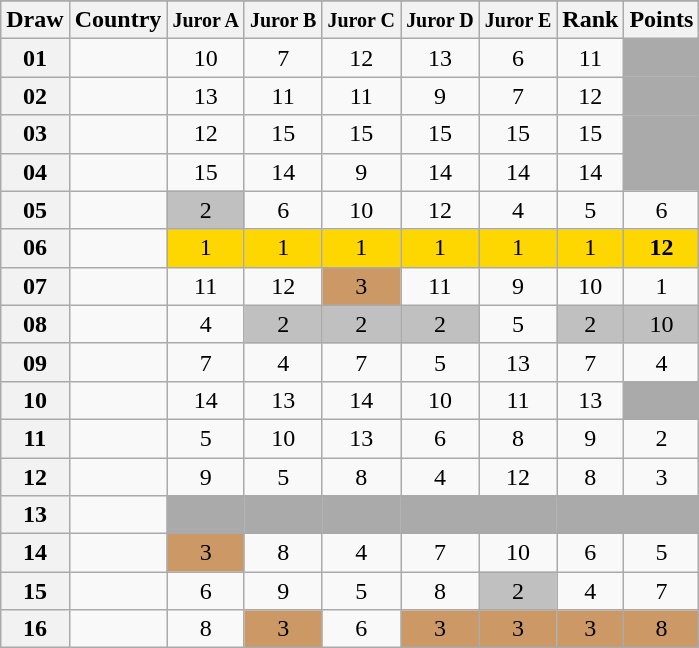<table class="sortable wikitable collapsible plainrowheaders" style="text-align:center;">
<tr>
</tr>
<tr>
<th scope="col">Draw</th>
<th scope="col">Country</th>
<th scope="col"><small>Juror A</small></th>
<th scope="col"><small>Juror B</small></th>
<th scope="col"><small>Juror C</small></th>
<th scope="col"><small>Juror D</small></th>
<th scope="col"><small>Juror E</small></th>
<th scope="col">Rank</th>
<th scope="col">Points</th>
</tr>
<tr>
<th scope="row" style="text-align:center;">01</th>
<td style="text-align:left;"></td>
<td>10</td>
<td>7</td>
<td>12</td>
<td>13</td>
<td>6</td>
<td>11</td>
<td style="background:#AAAAAA;"></td>
</tr>
<tr>
<th scope="row" style="text-align:center;">02</th>
<td style="text-align:left;"></td>
<td>13</td>
<td>11</td>
<td>11</td>
<td>9</td>
<td>7</td>
<td>12</td>
<td style="background:#AAAAAA;"></td>
</tr>
<tr>
<th scope="row" style="text-align:center;">03</th>
<td style="text-align:left;"></td>
<td>12</td>
<td>15</td>
<td>15</td>
<td>15</td>
<td>15</td>
<td>15</td>
<td style="background:#AAAAAA;"></td>
</tr>
<tr>
<th scope="row" style="text-align:center;">04</th>
<td style="text-align:left;"></td>
<td>15</td>
<td>14</td>
<td>9</td>
<td>14</td>
<td>14</td>
<td>14</td>
<td style="background:#AAAAAA;"></td>
</tr>
<tr>
<th scope="row" style="text-align:center;">05</th>
<td style="text-align:left;"></td>
<td style="background:silver;">2</td>
<td>6</td>
<td>10</td>
<td>12</td>
<td>4</td>
<td>5</td>
<td>6</td>
</tr>
<tr>
<th scope="row" style="text-align:center;">06</th>
<td style="text-align:left;"></td>
<td style="background:gold;">1</td>
<td style="background:gold;">1</td>
<td style="background:gold;">1</td>
<td style="background:gold;">1</td>
<td style="background:gold;">1</td>
<td style="background:gold;">1</td>
<td style="background:gold;"><strong>12</strong></td>
</tr>
<tr>
<th scope="row" style="text-align:center;">07</th>
<td style="text-align:left;"></td>
<td>11</td>
<td>12</td>
<td style="background:#CC9966;">3</td>
<td>11</td>
<td>9</td>
<td>10</td>
<td>1</td>
</tr>
<tr>
<th scope="row" style="text-align:center;">08</th>
<td style="text-align:left;"></td>
<td>4</td>
<td style="background:silver;">2</td>
<td style="background:silver;">2</td>
<td style="background:silver;">2</td>
<td>5</td>
<td style="background:silver;">2</td>
<td style="background:silver;">10</td>
</tr>
<tr>
<th scope="row" style="text-align:center;">09</th>
<td style="text-align:left;"></td>
<td>7</td>
<td>4</td>
<td>7</td>
<td>5</td>
<td>13</td>
<td>7</td>
<td>4</td>
</tr>
<tr>
<th scope="row" style="text-align:center;">10</th>
<td style="text-align:left;"></td>
<td>14</td>
<td>13</td>
<td>14</td>
<td>10</td>
<td>11</td>
<td>13</td>
<td style="background:#AAAAAA;"></td>
</tr>
<tr>
<th scope="row" style="text-align:center;">11</th>
<td style="text-align:left;"></td>
<td>5</td>
<td>10</td>
<td>13</td>
<td>6</td>
<td>8</td>
<td>9</td>
<td>2</td>
</tr>
<tr>
<th scope="row" style="text-align:center;">12</th>
<td style="text-align:left;"></td>
<td>9</td>
<td>5</td>
<td>8</td>
<td>4</td>
<td>12</td>
<td>8</td>
<td>3</td>
</tr>
<tr class="sortbottom">
<th scope="row" style="text-align:center;">13</th>
<td style="text-align:left;"></td>
<td style="background:#AAAAAA;"></td>
<td style="background:#AAAAAA;"></td>
<td style="background:#AAAAAA;"></td>
<td style="background:#AAAAAA;"></td>
<td style="background:#AAAAAA;"></td>
<td style="background:#AAAAAA;"></td>
<td style="background:#AAAAAA;"></td>
</tr>
<tr>
<th scope="row" style="text-align:center;">14</th>
<td style="text-align:left;"></td>
<td style="background:#CC9966;">3</td>
<td>8</td>
<td>4</td>
<td>7</td>
<td>10</td>
<td>6</td>
<td>5</td>
</tr>
<tr>
<th scope="row" style="text-align:center;">15</th>
<td style="text-align:left;"></td>
<td>6</td>
<td>9</td>
<td>5</td>
<td>8</td>
<td style="background:silver;">2</td>
<td>4</td>
<td>7</td>
</tr>
<tr>
<th scope="row" style="text-align:center;">16</th>
<td style="text-align:left;"></td>
<td>8</td>
<td style="background:#CC9966;">3</td>
<td>6</td>
<td style="background:#CC9966;">3</td>
<td style="background:#CC9966;">3</td>
<td style="background:#CC9966;">3</td>
<td style="background:#CC9966;">8</td>
</tr>
</table>
